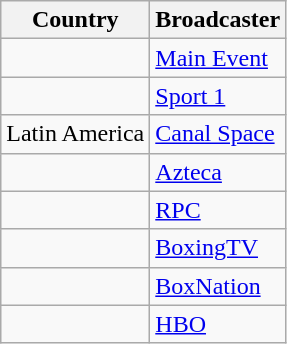<table class="wikitable">
<tr>
<th align=center>Country</th>
<th align=center>Broadcaster</th>
</tr>
<tr>
<td></td>
<td><a href='#'>Main Event</a></td>
</tr>
<tr>
<td></td>
<td><a href='#'>Sport 1</a></td>
</tr>
<tr>
<td>Latin America</td>
<td><a href='#'>Canal Space</a></td>
</tr>
<tr>
<td></td>
<td><a href='#'>Azteca</a></td>
</tr>
<tr>
<td></td>
<td><a href='#'>RPC</a></td>
</tr>
<tr>
<td></td>
<td><a href='#'>BoxingTV</a></td>
</tr>
<tr>
<td></td>
<td><a href='#'>BoxNation</a></td>
</tr>
<tr>
<td></td>
<td><a href='#'>HBO</a></td>
</tr>
</table>
